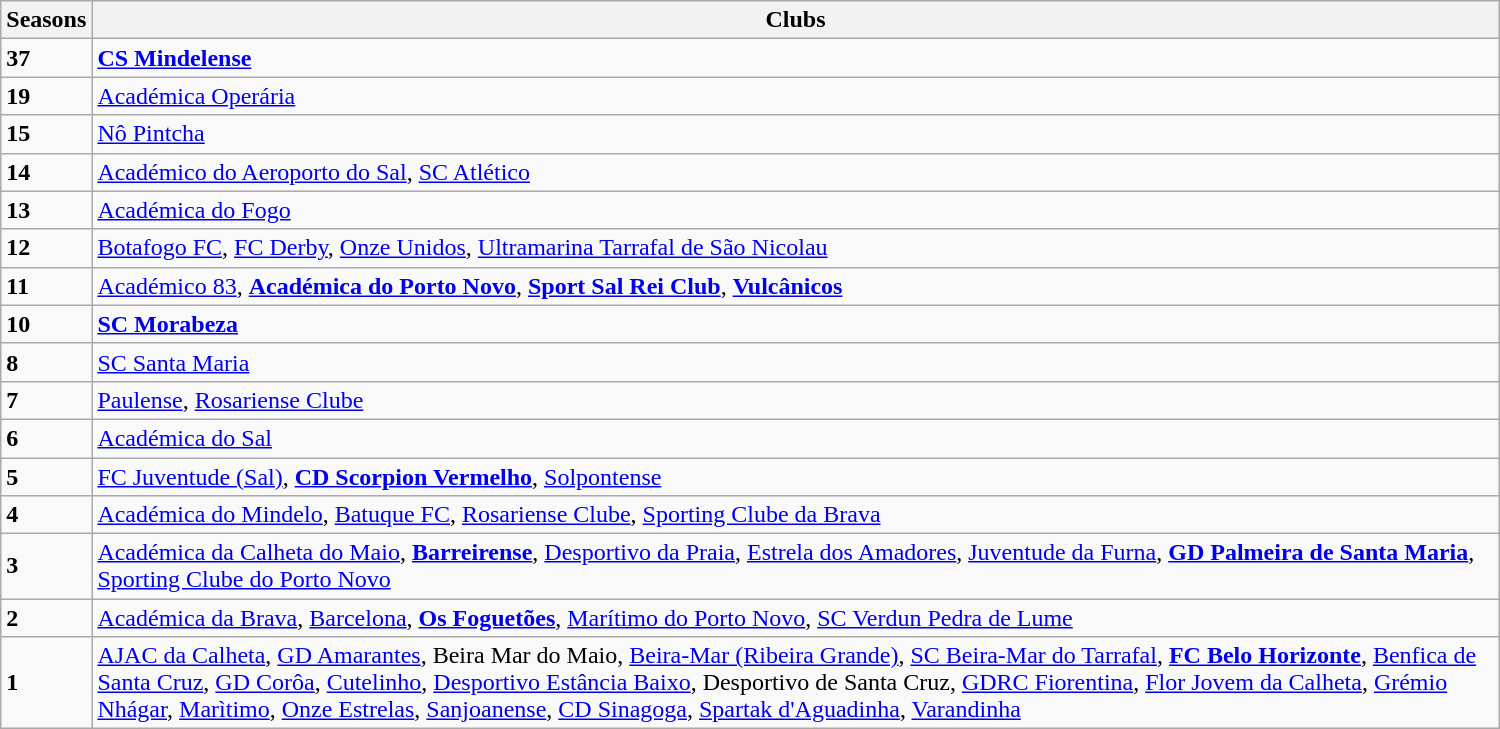<table class="wikitable sortable" width="1000px">
<tr>
<th>Seasons</th>
<th>Clubs</th>
</tr>
<tr>
<td><strong>37</strong></td>
<td><strong><a href='#'>CS Mindelense</a></strong></td>
</tr>
<tr>
<td><strong>19</strong></td>
<td><a href='#'>Académica Operária</a></td>
</tr>
<tr>
<td><strong>15</strong></td>
<td><a href='#'>Nô Pintcha</a></td>
</tr>
<tr>
<td><strong>14</strong></td>
<td><a href='#'>Académico do Aeroporto do Sal</a>, <a href='#'>SC Atlético</a></td>
</tr>
<tr>
<td><strong>13</strong></td>
<td><a href='#'>Académica do Fogo</a></td>
</tr>
<tr>
<td><strong>12</strong></td>
<td><a href='#'>Botafogo FC</a>, <a href='#'>FC Derby</a>, <a href='#'>Onze Unidos</a>, <a href='#'>Ultramarina Tarrafal de São Nicolau</a></td>
</tr>
<tr>
<td><strong>11</strong></td>
<td><a href='#'>Académico 83</a>, <strong><a href='#'>Académica do Porto Novo</a></strong>, <strong><a href='#'>Sport Sal Rei Club</a></strong>, <strong><a href='#'>Vulcânicos</a></strong></td>
</tr>
<tr>
<td><strong>10</strong></td>
<td><strong><a href='#'>SC Morabeza</a></strong></td>
</tr>
<tr>
<td><strong>8</strong></td>
<td><a href='#'>SC Santa Maria</a></td>
</tr>
<tr>
<td><strong>7</strong></td>
<td><a href='#'>Paulense</a>, <a href='#'>Rosariense Clube</a></td>
</tr>
<tr>
<td><strong>6</strong></td>
<td><a href='#'>Académica do Sal</a></td>
</tr>
<tr>
<td><strong>5</strong></td>
<td><a href='#'>FC Juventude (Sal)</a>, <strong><a href='#'>CD Scorpion Vermelho</a></strong>, <a href='#'>Solpontense</a></td>
</tr>
<tr>
<td><strong>4</strong></td>
<td><a href='#'>Académica do Mindelo</a>, <a href='#'>Batuque FC</a>, <a href='#'>Rosariense Clube</a>, <a href='#'>Sporting Clube da Brava</a></td>
</tr>
<tr>
<td><strong>3</strong></td>
<td><a href='#'>Académica da Calheta do Maio</a>, <strong><a href='#'>Barreirense</a></strong>, <a href='#'>Desportivo da Praia</a>, <a href='#'>Estrela dos Amadores</a>, <a href='#'>Juventude da Furna</a>, <strong><a href='#'>GD Palmeira de Santa Maria</a></strong>, <a href='#'>Sporting Clube do Porto Novo</a></td>
</tr>
<tr>
<td><strong>2</strong></td>
<td><a href='#'>Académica da Brava</a>, <a href='#'>Barcelona</a>, <strong><a href='#'>Os Foguetões</a></strong>, <a href='#'>Marítimo do Porto Novo</a>, <a href='#'>SC Verdun Pedra de Lume</a></td>
</tr>
<tr>
<td><strong>1</strong></td>
<td><a href='#'>AJAC da Calheta</a>, <a href='#'>GD Amarantes</a>, Beira Mar do Maio, <a href='#'>Beira-Mar (Ribeira Grande)</a>, <a href='#'>SC Beira-Mar do Tarrafal</a>, <strong><a href='#'>FC Belo Horizonte</a></strong>, <a href='#'>Benfica de Santa Cruz</a>, <a href='#'>GD Corôa</a>, <a href='#'>Cutelinho</a>, <a href='#'>Desportivo Estância Baixo</a>, Desportivo de Santa Cruz, <a href='#'>GDRC Fiorentina</a>, <a href='#'>Flor Jovem da Calheta</a>, <a href='#'>Grémio Nhágar</a>, <a href='#'>Marìtimo</a>, <a href='#'>Onze Estrelas</a>, <a href='#'>Sanjoanense</a>, <a href='#'>CD Sinagoga</a>, <a href='#'>Spartak d'Aguadinha</a>, <a href='#'>Varandinha</a></td>
</tr>
</table>
